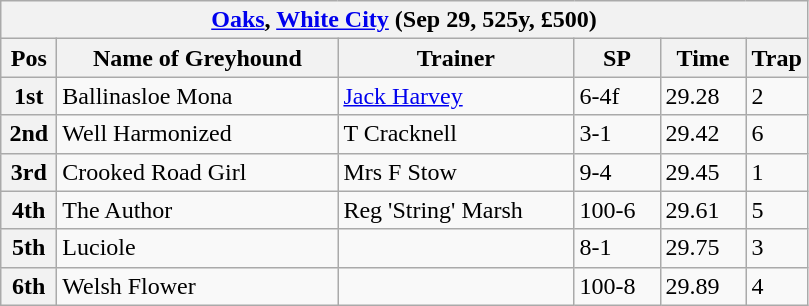<table class="wikitable">
<tr>
<th colspan="6"><a href='#'>Oaks</a>, <a href='#'>White City</a> (Sep 29, 525y, £500)</th>
</tr>
<tr>
<th width=30>Pos</th>
<th width=180>Name of Greyhound</th>
<th width=150>Trainer</th>
<th width=50>SP</th>
<th width=50>Time</th>
<th width=30>Trap</th>
</tr>
<tr>
<th>1st</th>
<td>Ballinasloe Mona</td>
<td><a href='#'>Jack Harvey</a></td>
<td>6-4f</td>
<td>29.28</td>
<td>2</td>
</tr>
<tr>
<th>2nd</th>
<td>Well Harmonized</td>
<td>T Cracknell</td>
<td>3-1</td>
<td>29.42</td>
<td>6</td>
</tr>
<tr>
<th>3rd</th>
<td>Crooked Road Girl</td>
<td>Mrs F Stow</td>
<td>9-4</td>
<td>29.45</td>
<td>1</td>
</tr>
<tr>
<th>4th</th>
<td>The Author</td>
<td>Reg 'String' Marsh</td>
<td>100-6</td>
<td>29.61</td>
<td>5</td>
</tr>
<tr>
<th>5th</th>
<td>Luciole</td>
<td></td>
<td>8-1</td>
<td>29.75</td>
<td>3</td>
</tr>
<tr>
<th>6th</th>
<td>Welsh Flower</td>
<td></td>
<td>100-8</td>
<td>29.89</td>
<td>4</td>
</tr>
</table>
